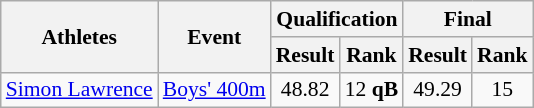<table class="wikitable" border="1" style="font-size:90%">
<tr>
<th rowspan=2>Athletes</th>
<th rowspan=2>Event</th>
<th colspan=2>Qualification</th>
<th colspan=2>Final</th>
</tr>
<tr>
<th>Result</th>
<th>Rank</th>
<th>Result</th>
<th>Rank</th>
</tr>
<tr>
<td><a href='#'>Simon Lawrence</a></td>
<td><a href='#'>Boys' 400m</a></td>
<td align=center>48.82</td>
<td align=center>12 <strong>qB</strong></td>
<td align=center>49.29</td>
<td align=center>15</td>
</tr>
</table>
